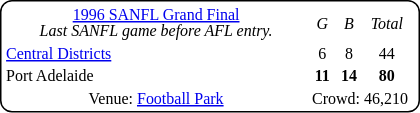<table style="margin-right:4px; margin-top:8px; float:right; border:1px #000 solid; border-radius:8px; background:#fff; font-family:Verdana; font-size:8pt; text-align:center;">
<tr>
<td width=200><a href='#'>1996 SANFL Grand Final</a><br><em>Last SANFL game before AFL entry.</em></td>
<td><em>G</em></td>
<td><em>B</em></td>
<td><em>Total</em></td>
</tr>
<tr>
<td style="text-align:left"><a href='#'>Central Districts</a></td>
<td>6</td>
<td>8</td>
<td>44</td>
</tr>
<tr>
<td style="text-align:left">Port Adelaide</td>
<td><strong>11</strong></td>
<td><strong>14</strong></td>
<td><strong>80</strong></td>
</tr>
<tr>
<td>Venue: <a href='#'>Football Park</a></td>
<td colspan=3>Crowd: 46,210</td>
<td colspan=3></td>
</tr>
</table>
